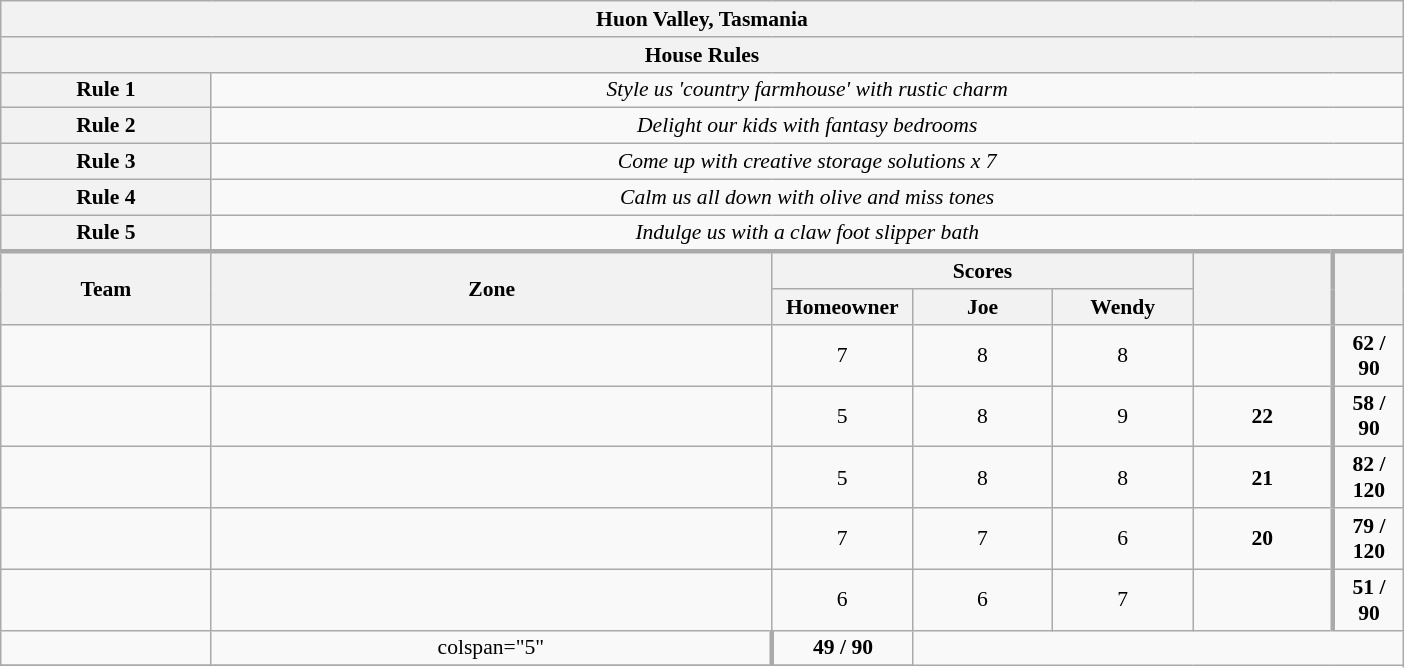<table class="wikitable plainrowheaders" style="text-align:center; font-size:90%; width:65em;">
<tr>
<th colspan="7" >Huon Valley, Tasmania</th>
</tr>
<tr>
<th colspan="7">House Rules</th>
</tr>
<tr>
<th>Rule 1</th>
<td colspan="6"><em>Style us 'country farmhouse' with rustic charm</em></td>
</tr>
<tr>
<th>Rule 2</th>
<td colspan="6"><em>Delight our kids with fantasy bedrooms</em></td>
</tr>
<tr>
<th>Rule 3</th>
<td colspan="6"><em>Come up with creative storage solutions x 7</em></td>
</tr>
<tr>
<th>Rule 4</th>
<td colspan="6"><em>Calm us all down with olive and miss tones</em></td>
</tr>
<tr>
<th>Rule 5</th>
<td colspan="6"><em>Indulge us with a claw foot slipper bath</em></td>
</tr>
<tr style="border-top:3px solid #aaa;">
<th rowspan="2">Team</th>
<th rowspan="2" style="width:40%;">Zone</th>
<th colspan="3" style="width:40%;">Scores</th>
<th rowspan="2" style="width:10%;"></th>
<th rowspan="2" style="width:10%; border-left:3px solid #aaa;"></th>
</tr>
<tr>
<th style="width:10%;">Homeowner</th>
<th style="width:10%;">Joe</th>
<th style="width:10%;">Wendy</th>
</tr>
<tr>
<td style="width:15%;"></td>
<td></td>
<td>7</td>
<td>8</td>
<td>8</td>
<td></td>
<td style="border-left:3px solid #aaa;"><strong>62 / 90</strong></td>
</tr>
<tr>
<td style="width:15%;"></td>
<td></td>
<td>5</td>
<td>8</td>
<td>9</td>
<td><strong>22</strong></td>
<td style="border-left:3px solid #aaa;"><strong>58 / 90</strong></td>
</tr>
<tr>
<td style="width:15%;"></td>
<td></td>
<td>5</td>
<td>8</td>
<td>8</td>
<td><strong>21</strong></td>
<td style="border-left:3px solid #aaa;"><strong>82 / 120</strong></td>
</tr>
<tr>
<td style="width:15%;"></td>
<td></td>
<td>7</td>
<td>7</td>
<td>6</td>
<td><strong>20</strong></td>
<td style="border-left:3px solid #aaa;"><strong>79 / 120</strong></td>
</tr>
<tr>
<td style="width:15%;"></td>
<td></td>
<td>6</td>
<td>6</td>
<td>7</td>
<td></td>
<td style="border-left:3px solid #aaa;"><strong>51 / 90</strong></td>
</tr>
<tr>
<td style="width:15%;"></td>
<td>colspan="5" </td>
<td style="border-left:3px solid #aaa;"><strong>49 / 90</strong></td>
</tr>
<tr>
</tr>
</table>
